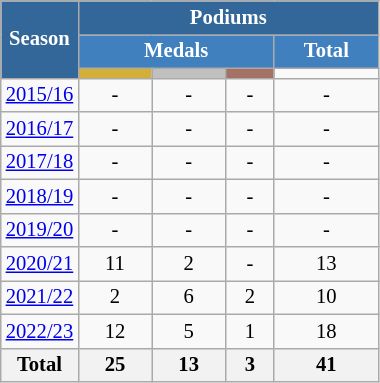<table class="wikitable" style="font-size:86%; text-align:center; border:grey solid 1px; border-collapse:collapse;" width="20%">
<tr style="background-color:#369; color:white;">
<td rowspan="3" colspan="1" width="12%"><strong>Season</strong></td>
<td colspan="10"><strong>Podiums</strong></td>
</tr>
<tr style="background-color:#4180be; color:white;">
<th style="background:#4180be;" width="100" colspan="3">Medals</th>
<th style="background:#4180be;" width="50" colspan="4">Total</th>
</tr>
<tr>
<td align="center" bgcolor="#d4af37"></td>
<td align="center" bgcolor="silver"></td>
<td align="center" bgcolor="#a57164"></td>
<td></td>
</tr>
<tr>
<td><a href='#'>2015/16</a></td>
<td>-</td>
<td>-</td>
<td>-</td>
<td>-</td>
</tr>
<tr>
<td><a href='#'>2016/17</a></td>
<td>-</td>
<td>-</td>
<td>-</td>
<td>-</td>
</tr>
<tr>
<td><a href='#'>2017/18</a></td>
<td>-</td>
<td>-</td>
<td>-</td>
<td>-</td>
</tr>
<tr>
<td><a href='#'>2018/19</a></td>
<td>-</td>
<td>-</td>
<td>-</td>
<td>-</td>
</tr>
<tr>
<td><a href='#'>2019/20</a></td>
<td>-</td>
<td>-</td>
<td>-</td>
<td>-</td>
</tr>
<tr>
<td><a href='#'>2020/21</a></td>
<td>11</td>
<td>2</td>
<td>-</td>
<td>13</td>
</tr>
<tr>
<td><a href='#'>2021/22</a></td>
<td>2</td>
<td>6</td>
<td>2</td>
<td>10</td>
</tr>
<tr>
<td><a href='#'>2022/23</a></td>
<td>12</td>
<td>5</td>
<td>1</td>
<td>18</td>
</tr>
<tr>
<th>Total</th>
<th>25</th>
<th>13</th>
<th>3</th>
<th>41</th>
</tr>
</table>
